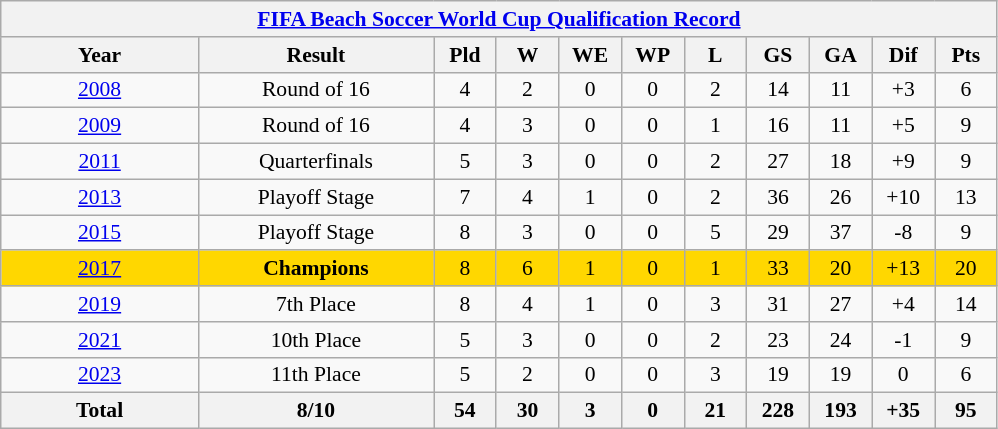<table class="wikitable" style="text-align: center;font-size:90%;">
<tr>
<th colspan=11><a href='#'>FIFA Beach Soccer World Cup Qualification Record</a></th>
</tr>
<tr>
<th width=125>Year</th>
<th width=150>Result</th>
<th width=35>Pld</th>
<th width=35>W</th>
<th width=35>WE</th>
<th width=35>WP</th>
<th width=35>L</th>
<th width=35>GS</th>
<th width=35>GA</th>
<th width=35>Dif</th>
<th width=35>Pts</th>
</tr>
<tr>
<td> <a href='#'>2008</a></td>
<td>Round of 16</td>
<td>4</td>
<td>2</td>
<td>0</td>
<td>0</td>
<td>2</td>
<td>14</td>
<td>11</td>
<td>+3</td>
<td>6</td>
</tr>
<tr>
<td> <a href='#'>2009</a></td>
<td>Round of 16</td>
<td>4</td>
<td>3</td>
<td>0</td>
<td>0</td>
<td>1</td>
<td>16</td>
<td>11</td>
<td>+5</td>
<td>9</td>
</tr>
<tr>
<td> <a href='#'>2011</a></td>
<td>Quarterfinals</td>
<td>5</td>
<td>3</td>
<td>0</td>
<td>0</td>
<td>2</td>
<td>27</td>
<td>18</td>
<td>+9</td>
<td>9</td>
</tr>
<tr>
<td> <a href='#'>2013</a></td>
<td>Playoff Stage</td>
<td>7</td>
<td>4</td>
<td>1</td>
<td>0</td>
<td>2</td>
<td>36</td>
<td>26</td>
<td>+10</td>
<td>13</td>
</tr>
<tr>
<td> <a href='#'>2015</a></td>
<td>Playoff Stage</td>
<td>8</td>
<td>3</td>
<td>0</td>
<td>0</td>
<td>5</td>
<td>29</td>
<td>37</td>
<td>-8</td>
<td>9</td>
</tr>
<tr style="background:Gold;">
<td> <a href='#'>2017</a></td>
<td><strong>Champions</strong></td>
<td>8</td>
<td>6</td>
<td>1</td>
<td>0</td>
<td>1</td>
<td>33</td>
<td>20</td>
<td>+13</td>
<td>20</td>
</tr>
<tr>
<td> <a href='#'>2019</a></td>
<td>7th Place</td>
<td>8</td>
<td>4</td>
<td>1</td>
<td>0</td>
<td>3</td>
<td>31</td>
<td>27</td>
<td>+4</td>
<td>14</td>
</tr>
<tr>
<td> <a href='#'>2021</a></td>
<td>10th Place</td>
<td>5</td>
<td>3</td>
<td>0</td>
<td>0</td>
<td>2</td>
<td>23</td>
<td>24</td>
<td>-1</td>
<td>9</td>
</tr>
<tr>
<td> <a href='#'>2023</a></td>
<td>11th Place</td>
<td>5</td>
<td>2</td>
<td>0</td>
<td>0</td>
<td>3</td>
<td>19</td>
<td>19</td>
<td>0</td>
<td>6</td>
</tr>
<tr>
<th><strong>Total</strong></th>
<th>8/10</th>
<th>54</th>
<th>30</th>
<th>3</th>
<th>0</th>
<th>21</th>
<th>228</th>
<th>193</th>
<th>+35</th>
<th>95</th>
</tr>
</table>
